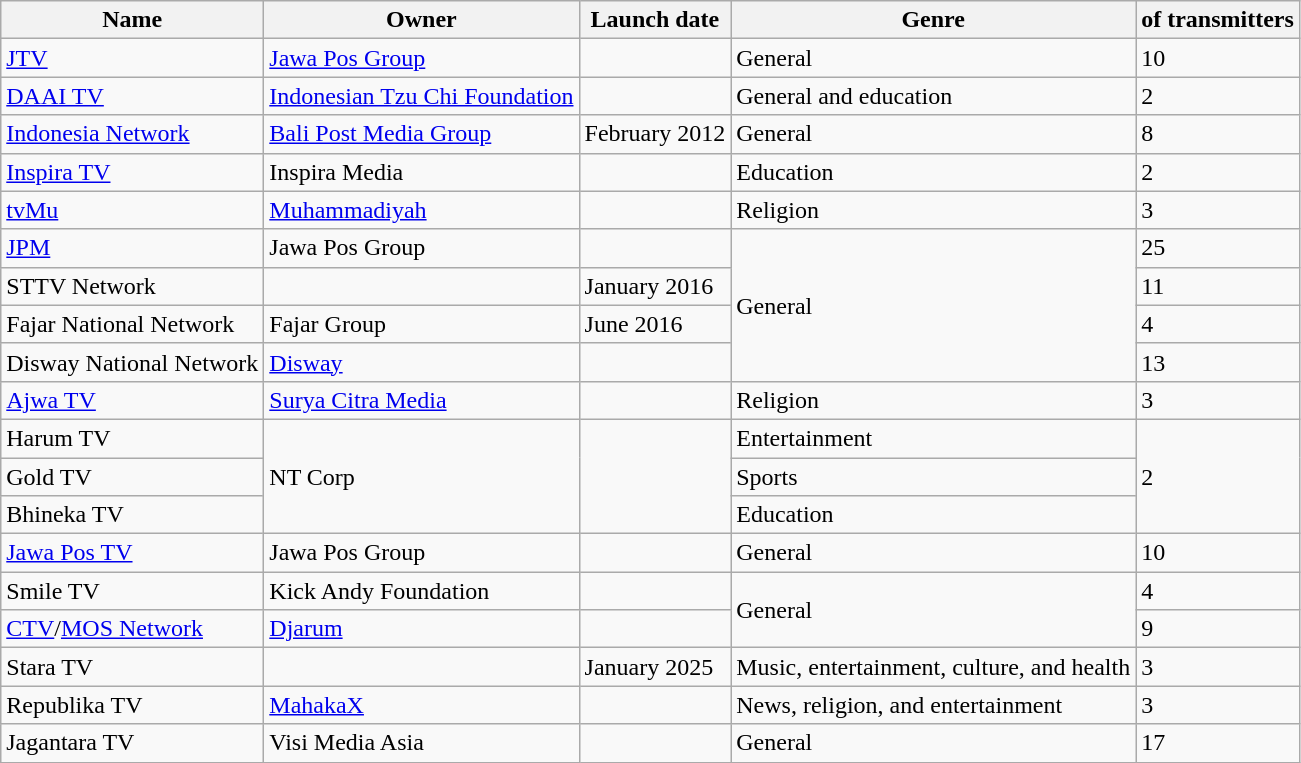<table class="wikitable sortable">
<tr>
<th>Name</th>
<th>Owner</th>
<th>Launch date</th>
<th>Genre</th>
<th> of transmitters</th>
</tr>
<tr>
<td><a href='#'>JTV</a></td>
<td><a href='#'>Jawa Pos Group</a></td>
<td></td>
<td>General</td>
<td>10</td>
</tr>
<tr>
<td><a href='#'>DAAI TV</a></td>
<td><a href='#'>Indonesian Tzu Chi Foundation</a></td>
<td></td>
<td>General and education</td>
<td>2</td>
</tr>
<tr>
<td><a href='#'>Indonesia Network</a></td>
<td><a href='#'>Bali Post Media Group</a></td>
<td>February 2012</td>
<td>General</td>
<td>8</td>
</tr>
<tr>
<td><a href='#'>Inspira TV</a></td>
<td>Inspira Media</td>
<td></td>
<td>Education</td>
<td>2</td>
</tr>
<tr>
<td><a href='#'>tvMu</a></td>
<td><a href='#'>Muhammadiyah</a></td>
<td></td>
<td>Religion</td>
<td>3</td>
</tr>
<tr>
<td><a href='#'>JPM</a></td>
<td>Jawa Pos Group</td>
<td></td>
<td rowspan="4">General</td>
<td>25</td>
</tr>
<tr>
<td>STTV Network</td>
<td></td>
<td>January 2016</td>
<td>11</td>
</tr>
<tr>
<td>Fajar National Network</td>
<td>Fajar Group</td>
<td>June 2016</td>
<td>4</td>
</tr>
<tr>
<td>Disway National Network</td>
<td><a href='#'>Disway</a></td>
<td></td>
<td>13</td>
</tr>
<tr>
<td><a href='#'>Ajwa TV</a></td>
<td><a href='#'>Surya Citra Media</a></td>
<td></td>
<td>Religion</td>
<td>3</td>
</tr>
<tr>
<td>Harum TV</td>
<td rowspan="3">NT Corp</td>
<td rowspan="3"></td>
<td>Entertainment</td>
<td rowspan="3">2</td>
</tr>
<tr>
<td>Gold TV</td>
<td>Sports</td>
</tr>
<tr>
<td>Bhineka TV</td>
<td>Education</td>
</tr>
<tr>
<td><a href='#'>Jawa Pos TV</a></td>
<td>Jawa Pos Group</td>
<td></td>
<td>General</td>
<td>10</td>
</tr>
<tr>
<td>Smile TV</td>
<td>Kick Andy Foundation</td>
<td></td>
<td rowspan="2">General</td>
<td>4</td>
</tr>
<tr>
<td><a href='#'>CTV</a>/<a href='#'>MOS Network</a></td>
<td><a href='#'>Djarum</a></td>
<td></td>
<td>9</td>
</tr>
<tr>
<td>Stara TV</td>
<td></td>
<td>January 2025</td>
<td>Music, entertainment, culture, and health</td>
<td>3</td>
</tr>
<tr>
<td>Republika TV</td>
<td><a href='#'>MahakaX</a></td>
<td></td>
<td>News, religion, and entertainment</td>
<td>3</td>
</tr>
<tr>
<td>Jagantara TV</td>
<td>Visi Media Asia</td>
<td></td>
<td>General</td>
<td>17</td>
</tr>
</table>
